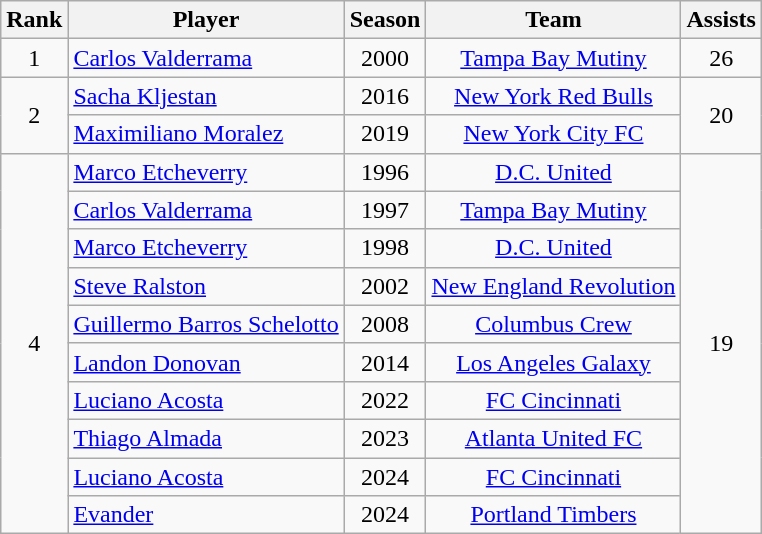<table class="wikitable sortable" style="text-align:center">
<tr>
<th>Rank</th>
<th>Player</th>
<th>Season</th>
<th>Team</th>
<th>Assists</th>
</tr>
<tr>
<td>1</td>
<td align=left> <a href='#'>Carlos Valderrama</a></td>
<td>2000</td>
<td><a href='#'>Tampa Bay Mutiny</a></td>
<td>26</td>
</tr>
<tr>
<td rowspan="2">2</td>
<td align=left> <a href='#'>Sacha Kljestan</a></td>
<td>2016</td>
<td><a href='#'>New York Red Bulls</a></td>
<td rowspan="2">20</td>
</tr>
<tr>
<td align=left> <a href='#'>Maximiliano Moralez</a></td>
<td>2019</td>
<td><a href='#'>New York City FC</a></td>
</tr>
<tr>
<td rowspan="10">4</td>
<td align=left> <a href='#'>Marco Etcheverry</a></td>
<td>1996</td>
<td><a href='#'>D.C. United</a></td>
<td rowspan="10">19</td>
</tr>
<tr>
<td align=left> <a href='#'>Carlos Valderrama</a></td>
<td>1997</td>
<td><a href='#'>Tampa Bay Mutiny</a></td>
</tr>
<tr>
<td align=left> <a href='#'>Marco Etcheverry</a></td>
<td>1998</td>
<td><a href='#'>D.C. United</a></td>
</tr>
<tr>
<td align=left> <a href='#'>Steve Ralston</a></td>
<td>2002</td>
<td><a href='#'>New England Revolution</a></td>
</tr>
<tr>
<td align=left> <a href='#'>Guillermo Barros Schelotto</a></td>
<td>2008</td>
<td><a href='#'>Columbus Crew</a></td>
</tr>
<tr>
<td align=left> <a href='#'>Landon Donovan</a></td>
<td>2014</td>
<td><a href='#'>Los Angeles Galaxy</a></td>
</tr>
<tr>
<td align=left> <a href='#'>Luciano Acosta</a></td>
<td>2022</td>
<td><a href='#'>FC Cincinnati</a></td>
</tr>
<tr>
<td align=left> <a href='#'>Thiago Almada</a></td>
<td>2023</td>
<td><a href='#'>Atlanta United FC</a></td>
</tr>
<tr>
<td align=left> <a href='#'>Luciano Acosta</a></td>
<td>2024</td>
<td><a href='#'>FC Cincinnati</a></td>
</tr>
<tr>
<td align=left> <a href='#'>Evander</a></td>
<td>2024</td>
<td><a href='#'>Portland Timbers</a></td>
</tr>
</table>
